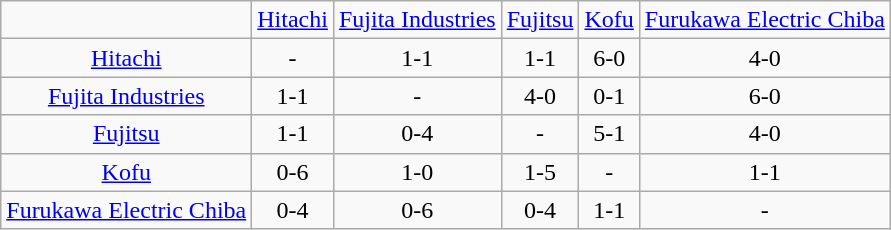<table class="wikitable">
<tr align=center>
<td></td>
<td><a href='#'>Hitachi</a></td>
<td><a href='#'>Fujita Industries</a></td>
<td><a href='#'>Fujitsu</a></td>
<td><a href='#'>Kofu</a></td>
<td><a href='#'>Furukawa Electric Chiba</a></td>
</tr>
<tr align=center>
<td><a href='#'>Hitachi</a></td>
<td>-</td>
<td>1-1</td>
<td>1-1</td>
<td>6-0</td>
<td>4-0</td>
</tr>
<tr align=center>
<td><a href='#'>Fujita Industries</a></td>
<td>1-1</td>
<td>-</td>
<td>4-0</td>
<td>0-1</td>
<td>6-0</td>
</tr>
<tr align=center>
<td><a href='#'>Fujitsu</a></td>
<td>1-1</td>
<td>0-4</td>
<td>-</td>
<td>5-1</td>
<td>4-0</td>
</tr>
<tr align=center>
<td><a href='#'>Kofu</a></td>
<td>0-6</td>
<td>1-0</td>
<td>1-5</td>
<td>-</td>
<td>1-1</td>
</tr>
<tr align=center>
<td><a href='#'>Furukawa Electric Chiba</a></td>
<td>0-4</td>
<td>0-6</td>
<td>0-4</td>
<td>1-1</td>
<td>-</td>
</tr>
</table>
